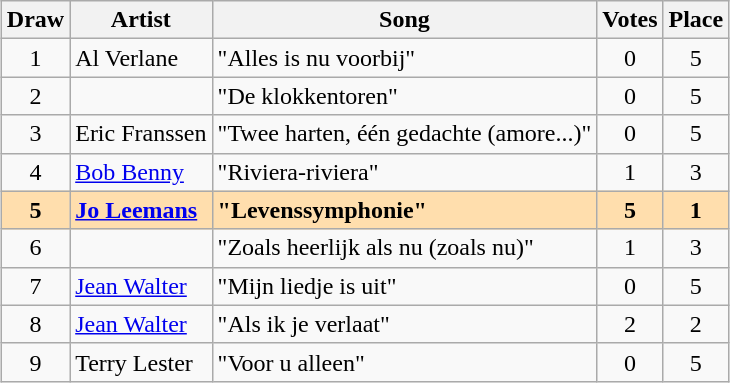<table class="wikitable sortable plainrowheaders" style="margin: 1em auto 1em auto; text-align:center">
<tr>
<th scope="col">Draw</th>
<th scope="col">Artist</th>
<th scope="col">Song</th>
<th scope="col">Votes</th>
<th scope="col">Place</th>
</tr>
<tr>
<td>1</td>
<td align="left">Al Verlane</td>
<td align="left">"Alles is nu voorbij"</td>
<td>0</td>
<td>5</td>
</tr>
<tr>
<td>2</td>
<td align="left"></td>
<td align="left">"De klokkentoren"</td>
<td>0</td>
<td>5</td>
</tr>
<tr>
<td>3</td>
<td align="left">Eric Franssen</td>
<td align="left">"Twee harten, één gedachte (amore...)"</td>
<td>0</td>
<td>5</td>
</tr>
<tr>
<td>4</td>
<td align="left"><a href='#'>Bob Benny</a></td>
<td align="left">"Riviera-riviera"</td>
<td>1</td>
<td>3</td>
</tr>
<tr style="font-weight:bold; background:navajowhite;">
<td>5</td>
<td align="left"><a href='#'>Jo Leemans</a></td>
<td align="left">"Levenssymphonie"</td>
<td>5</td>
<td>1</td>
</tr>
<tr>
<td>6</td>
<td align="left"></td>
<td align="left">"Zoals heerlijk als nu (zoals nu)"</td>
<td>1</td>
<td>3</td>
</tr>
<tr>
<td>7</td>
<td align="left"><a href='#'>Jean Walter</a></td>
<td align="left">"Mijn liedje is uit"</td>
<td>0</td>
<td>5</td>
</tr>
<tr>
<td>8</td>
<td align="left"><a href='#'>Jean Walter</a></td>
<td align="left">"Als ik je verlaat"</td>
<td>2</td>
<td>2</td>
</tr>
<tr>
<td>9</td>
<td align="left">Terry Lester</td>
<td align="left">"Voor u alleen"</td>
<td>0</td>
<td>5</td>
</tr>
</table>
